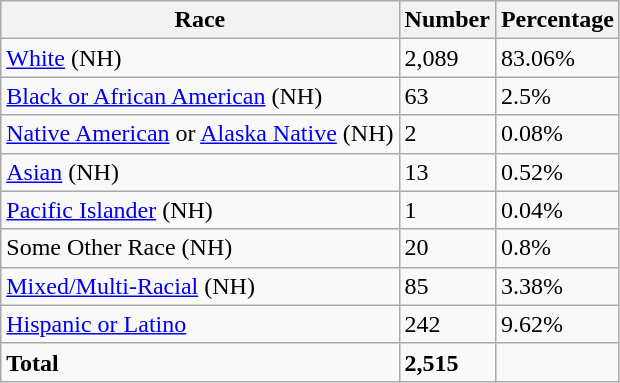<table class="wikitable">
<tr>
<th>Race</th>
<th>Number</th>
<th>Percentage</th>
</tr>
<tr>
<td><a href='#'>White</a> (NH)</td>
<td>2,089</td>
<td>83.06%</td>
</tr>
<tr>
<td><a href='#'>Black or African American</a> (NH)</td>
<td>63</td>
<td>2.5%</td>
</tr>
<tr>
<td><a href='#'>Native American</a> or <a href='#'>Alaska Native</a> (NH)</td>
<td>2</td>
<td>0.08%</td>
</tr>
<tr>
<td><a href='#'>Asian</a> (NH)</td>
<td>13</td>
<td>0.52%</td>
</tr>
<tr>
<td><a href='#'>Pacific Islander</a> (NH)</td>
<td>1</td>
<td>0.04%</td>
</tr>
<tr>
<td>Some Other Race (NH)</td>
<td>20</td>
<td>0.8%</td>
</tr>
<tr>
<td><a href='#'>Mixed/Multi-Racial</a> (NH)</td>
<td>85</td>
<td>3.38%</td>
</tr>
<tr>
<td><a href='#'>Hispanic or Latino</a></td>
<td>242</td>
<td>9.62%</td>
</tr>
<tr>
<td><strong>Total</strong></td>
<td><strong>2,515</strong></td>
<td></td>
</tr>
</table>
